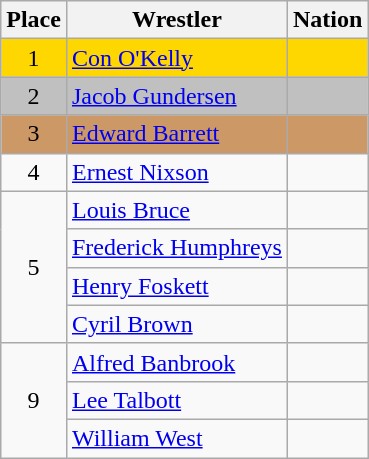<table class=wikitable>
<tr>
<th>Place</th>
<th>Wrestler</th>
<th>Nation</th>
</tr>
<tr bgcolor=gold>
<td align=center>1</td>
<td><a href='#'>Con O'Kelly</a></td>
<td></td>
</tr>
<tr bgcolor=silver>
<td align=center>2</td>
<td><a href='#'>Jacob Gundersen</a></td>
<td></td>
</tr>
<tr bgcolor=cc9966>
<td align=center>3</td>
<td><a href='#'>Edward Barrett</a></td>
<td></td>
</tr>
<tr>
<td align=center>4</td>
<td><a href='#'>Ernest Nixson</a></td>
<td></td>
</tr>
<tr>
<td align=center rowspan=4>5</td>
<td><a href='#'>Louis Bruce</a></td>
<td></td>
</tr>
<tr>
<td><a href='#'>Frederick Humphreys</a></td>
<td></td>
</tr>
<tr>
<td><a href='#'>Henry Foskett</a></td>
<td></td>
</tr>
<tr>
<td><a href='#'>Cyril Brown</a></td>
<td></td>
</tr>
<tr>
<td align=center rowspan=3>9</td>
<td><a href='#'>Alfred Banbrook</a></td>
<td></td>
</tr>
<tr>
<td><a href='#'>Lee Talbott</a></td>
<td></td>
</tr>
<tr>
<td><a href='#'>William West</a></td>
<td></td>
</tr>
</table>
